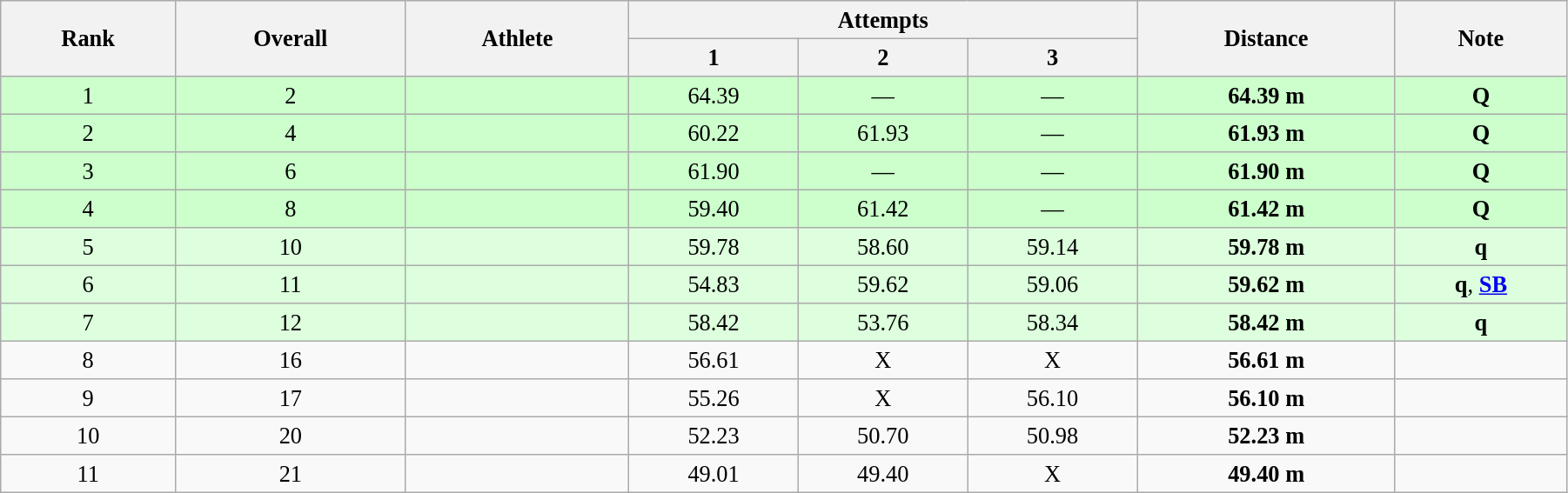<table class="wikitable" style=" text-align:center; font-size:110%;" width="95%">
<tr>
<th rowspan="2">Rank</th>
<th rowspan="2">Overall</th>
<th rowspan="2">Athlete</th>
<th colspan="3">Attempts</th>
<th rowspan="2">Distance</th>
<th rowspan="2">Note</th>
</tr>
<tr>
<th>1</th>
<th>2</th>
<th>3</th>
</tr>
<tr style="background:#ccffcc;">
<td>1</td>
<td>2</td>
<td align=left></td>
<td>64.39</td>
<td>—</td>
<td>—</td>
<td><strong>64.39 m </strong></td>
<td><strong>Q</strong></td>
</tr>
<tr style="background:#ccffcc;">
<td>2</td>
<td>4</td>
<td align=left></td>
<td>60.22</td>
<td>61.93</td>
<td>—</td>
<td><strong>61.93 m </strong></td>
<td><strong>Q</strong></td>
</tr>
<tr style="background:#ccffcc;">
<td>3</td>
<td>6</td>
<td align=left></td>
<td>61.90</td>
<td>—</td>
<td>—</td>
<td><strong>61.90 m </strong></td>
<td><strong>Q</strong></td>
</tr>
<tr style="background:#ccffcc;">
<td>4</td>
<td>8</td>
<td align=left></td>
<td>59.40</td>
<td>61.42</td>
<td>—</td>
<td><strong>61.42 m </strong></td>
<td><strong>Q</strong></td>
</tr>
<tr style="background:#ddffdd;">
<td>5</td>
<td>10</td>
<td align=left></td>
<td>59.78</td>
<td>58.60</td>
<td>59.14</td>
<td><strong>59.78 m </strong></td>
<td><strong>q</strong></td>
</tr>
<tr style="background:#ddffdd;">
<td>6</td>
<td>11</td>
<td align=left></td>
<td>54.83</td>
<td>59.62</td>
<td>59.06</td>
<td><strong>59.62 m</strong></td>
<td><strong>q</strong>, <strong><a href='#'>SB</a></strong></td>
</tr>
<tr style="background:#ddffdd;">
<td>7</td>
<td>12</td>
<td align=left></td>
<td>58.42</td>
<td>53.76</td>
<td>58.34</td>
<td><strong>58.42 m </strong></td>
<td><strong>q</strong></td>
</tr>
<tr>
<td>8</td>
<td>16</td>
<td align=left></td>
<td>56.61</td>
<td>X</td>
<td>X</td>
<td><strong>56.61 m </strong></td>
<td></td>
</tr>
<tr>
<td>9</td>
<td>17</td>
<td align=left></td>
<td>55.26</td>
<td>X</td>
<td>56.10</td>
<td><strong>56.10 m </strong></td>
<td></td>
</tr>
<tr>
<td>10</td>
<td>20</td>
<td align=left></td>
<td>52.23</td>
<td>50.70</td>
<td>50.98</td>
<td><strong>52.23 m </strong></td>
<td></td>
</tr>
<tr>
<td>11</td>
<td>21</td>
<td align=left></td>
<td>49.01</td>
<td>49.40</td>
<td>X</td>
<td><strong>49.40 m </strong></td>
<td></td>
</tr>
</table>
